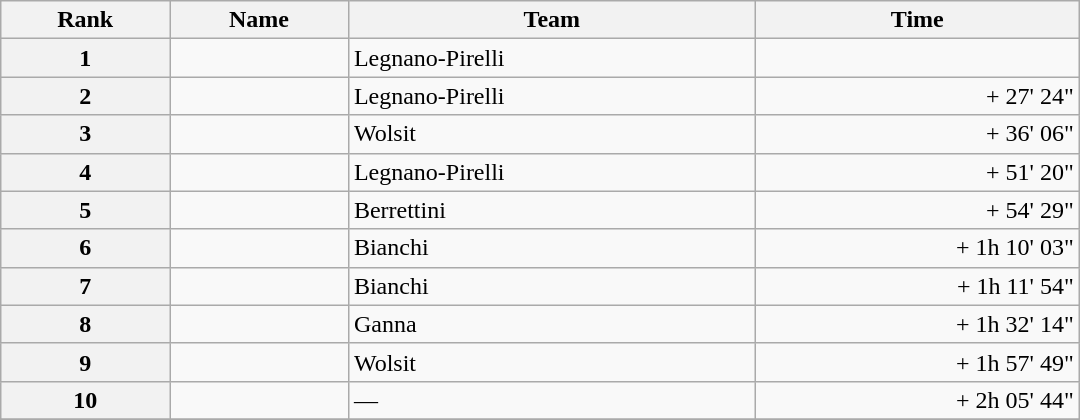<table class="wikitable" style="width:45em;margin-bottom:0;">
<tr>
<th>Rank</th>
<th>Name</th>
<th>Team</th>
<th>Time</th>
</tr>
<tr>
<th style="text-align:center">1</th>
<td></td>
<td>Legnano-Pirelli</td>
<td align="right"></td>
</tr>
<tr>
<th style="text-align:center">2</th>
<td></td>
<td>Legnano-Pirelli</td>
<td align="right">+ 27' 24"</td>
</tr>
<tr>
<th style="text-align:center">3</th>
<td></td>
<td>Wolsit</td>
<td align="right">+ 36' 06"</td>
</tr>
<tr>
<th style="text-align:center">4</th>
<td></td>
<td>Legnano-Pirelli</td>
<td align="right">+ 51' 20"</td>
</tr>
<tr>
<th style="text-align:center">5</th>
<td></td>
<td>Berrettini</td>
<td align="right">+ 54' 29"</td>
</tr>
<tr>
<th style="text-align:center">6</th>
<td></td>
<td>Bianchi</td>
<td align="right">+ 1h 10' 03"</td>
</tr>
<tr>
<th style="text-align:center">7</th>
<td></td>
<td>Bianchi</td>
<td align="right">+ 1h 11' 54"</td>
</tr>
<tr>
<th style="text-align:center">8</th>
<td></td>
<td>Ganna</td>
<td align="right">+ 1h 32' 14"</td>
</tr>
<tr>
<th style="text-align:center">9</th>
<td></td>
<td>Wolsit</td>
<td align="right">+ 1h 57' 49"</td>
</tr>
<tr>
<th style="text-align:center">10</th>
<td></td>
<td>—</td>
<td align="right">+ 2h 05' 44"</td>
</tr>
<tr>
</tr>
</table>
